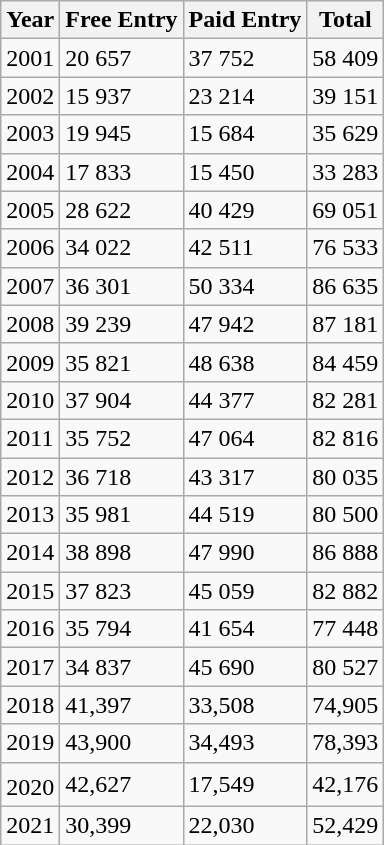<table class="wikitable sortable static-row-numbers">
<tr>
<th>Year</th>
<th>Free Entry</th>
<th>Paid Entry</th>
<th>Total</th>
</tr>
<tr>
<td>2001</td>
<td>20 657</td>
<td>37 752</td>
<td>58 409</td>
</tr>
<tr>
<td>2002</td>
<td>15 937</td>
<td>23 214</td>
<td>39 151</td>
</tr>
<tr>
<td>2003</td>
<td>19 945</td>
<td>15 684</td>
<td>35 629</td>
</tr>
<tr>
<td>2004</td>
<td>17 833</td>
<td>15 450</td>
<td>33 283</td>
</tr>
<tr>
<td>2005</td>
<td>28 622</td>
<td>40 429</td>
<td>69 051</td>
</tr>
<tr>
<td>2006</td>
<td>34 022</td>
<td>42 511</td>
<td>76 533</td>
</tr>
<tr>
<td>2007</td>
<td>36 301</td>
<td>50 334</td>
<td>86 635</td>
</tr>
<tr>
<td>2008</td>
<td>39 239</td>
<td>47 942</td>
<td>87 181</td>
</tr>
<tr>
<td>2009</td>
<td>35 821</td>
<td>48 638</td>
<td>84 459</td>
</tr>
<tr>
<td>2010</td>
<td>37 904</td>
<td>44 377</td>
<td>82 281</td>
</tr>
<tr>
<td>2011</td>
<td>35 752</td>
<td>47 064</td>
<td>82 816</td>
</tr>
<tr>
<td>2012</td>
<td>36 718</td>
<td>43 317</td>
<td>80 035</td>
</tr>
<tr>
<td>2013</td>
<td>35 981</td>
<td>44 519</td>
<td>80 500</td>
</tr>
<tr>
<td>2014</td>
<td>38 898</td>
<td>47 990</td>
<td>86 888</td>
</tr>
<tr>
<td>2015</td>
<td>37 823</td>
<td>45 059</td>
<td>82 882</td>
</tr>
<tr>
<td>2016</td>
<td>35 794</td>
<td>41 654</td>
<td>77 448</td>
</tr>
<tr>
<td>2017</td>
<td>34 837</td>
<td>45 690</td>
<td>80 527</td>
</tr>
<tr>
<td>2018</td>
<td>41,397</td>
<td>33,508</td>
<td>74,905</td>
</tr>
<tr>
<td>2019</td>
<td>43,900</td>
<td>34,493</td>
<td>78,393</td>
</tr>
<tr>
<td>2020<sup></sup></td>
<td>42,627</td>
<td>17,549</td>
<td>42,176</td>
</tr>
<tr>
<td>2021</td>
<td>30,399</td>
<td>22,030</td>
<td>52,429</td>
</tr>
</table>
